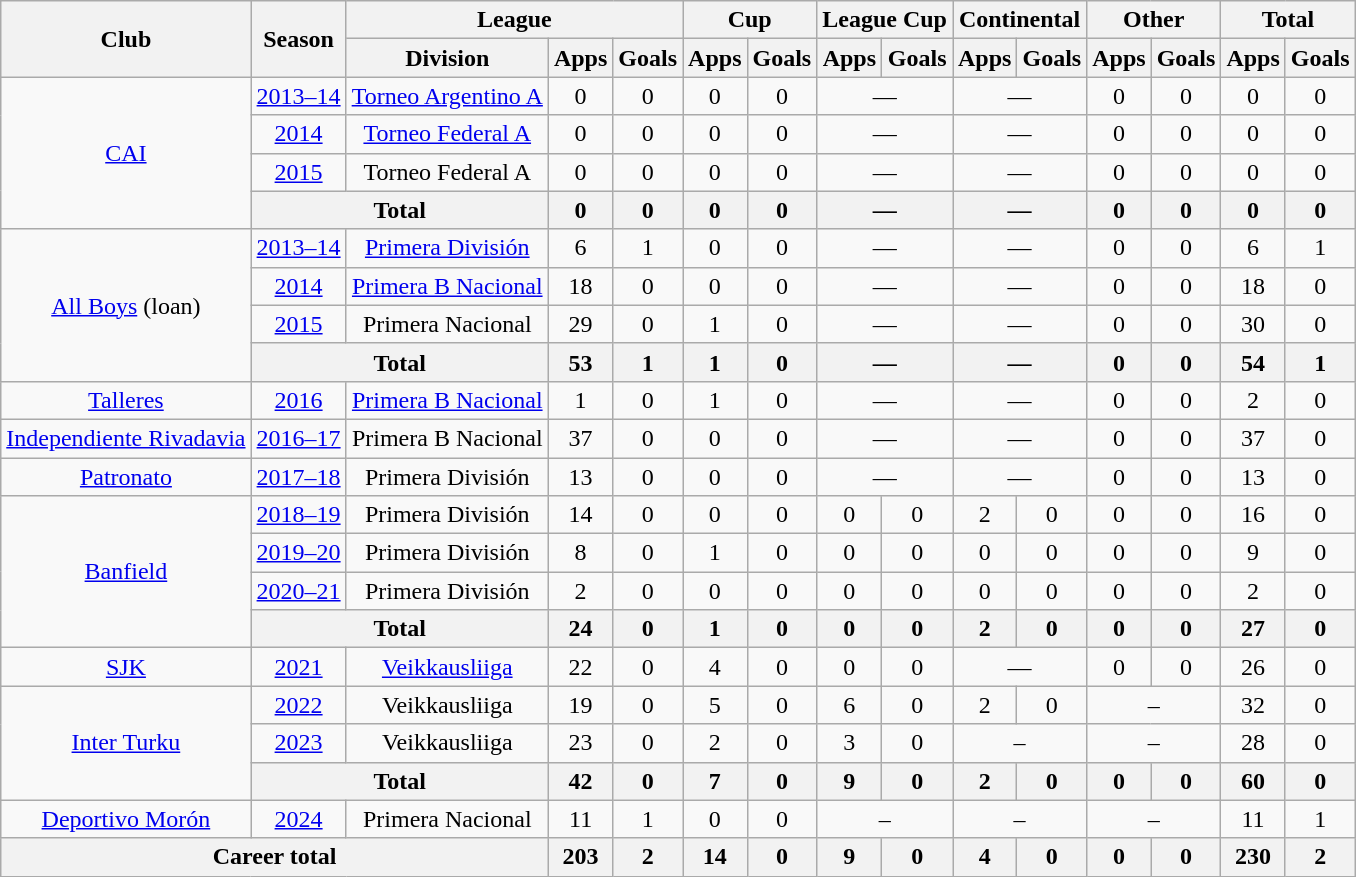<table class="wikitable" style="text-align:center">
<tr>
<th rowspan="2">Club</th>
<th rowspan="2">Season</th>
<th colspan="3">League</th>
<th colspan="2">Cup</th>
<th colspan="2">League Cup</th>
<th colspan="2">Continental</th>
<th colspan="2">Other</th>
<th colspan="2">Total</th>
</tr>
<tr>
<th>Division</th>
<th>Apps</th>
<th>Goals</th>
<th>Apps</th>
<th>Goals</th>
<th>Apps</th>
<th>Goals</th>
<th>Apps</th>
<th>Goals</th>
<th>Apps</th>
<th>Goals</th>
<th>Apps</th>
<th>Goals</th>
</tr>
<tr>
<td rowspan="4"><a href='#'>CAI</a></td>
<td><a href='#'>2013–14</a></td>
<td><a href='#'>Torneo Argentino A</a></td>
<td>0</td>
<td>0</td>
<td>0</td>
<td>0</td>
<td colspan="2">—</td>
<td colspan="2">—</td>
<td>0</td>
<td>0</td>
<td>0</td>
<td>0</td>
</tr>
<tr>
<td><a href='#'>2014</a></td>
<td><a href='#'>Torneo Federal A</a></td>
<td>0</td>
<td>0</td>
<td>0</td>
<td>0</td>
<td colspan="2">—</td>
<td colspan="2">—</td>
<td>0</td>
<td>0</td>
<td>0</td>
<td>0</td>
</tr>
<tr>
<td><a href='#'>2015</a></td>
<td>Torneo Federal A</td>
<td>0</td>
<td>0</td>
<td>0</td>
<td>0</td>
<td colspan="2">—</td>
<td colspan="2">—</td>
<td>0</td>
<td>0</td>
<td>0</td>
<td>0</td>
</tr>
<tr>
<th colspan="2">Total</th>
<th>0</th>
<th>0</th>
<th>0</th>
<th>0</th>
<th colspan="2">—</th>
<th colspan="2">—</th>
<th>0</th>
<th>0</th>
<th>0</th>
<th>0</th>
</tr>
<tr>
<td rowspan="4"><a href='#'>All Boys</a> (loan)</td>
<td><a href='#'>2013–14</a></td>
<td><a href='#'>Primera División</a></td>
<td>6</td>
<td>1</td>
<td>0</td>
<td>0</td>
<td colspan="2">—</td>
<td colspan="2">—</td>
<td>0</td>
<td>0</td>
<td>6</td>
<td>1</td>
</tr>
<tr>
<td><a href='#'>2014</a></td>
<td><a href='#'>Primera B Nacional</a></td>
<td>18</td>
<td>0</td>
<td>0</td>
<td>0</td>
<td colspan="2">—</td>
<td colspan="2">—</td>
<td>0</td>
<td>0</td>
<td>18</td>
<td>0</td>
</tr>
<tr>
<td><a href='#'>2015</a></td>
<td>Primera Nacional</td>
<td>29</td>
<td>0</td>
<td>1</td>
<td>0</td>
<td colspan="2">—</td>
<td colspan="2">—</td>
<td>0</td>
<td>0</td>
<td>30</td>
<td>0</td>
</tr>
<tr>
<th colspan="2">Total</th>
<th>53</th>
<th>1</th>
<th>1</th>
<th>0</th>
<th colspan="2">—</th>
<th colspan="2">—</th>
<th>0</th>
<th>0</th>
<th>54</th>
<th>1</th>
</tr>
<tr>
<td rowspan="1"><a href='#'>Talleres</a></td>
<td><a href='#'>2016</a></td>
<td><a href='#'>Primera B Nacional</a></td>
<td>1</td>
<td>0</td>
<td>1</td>
<td>0</td>
<td colspan="2">—</td>
<td colspan="2">—</td>
<td>0</td>
<td>0</td>
<td>2</td>
<td>0</td>
</tr>
<tr>
<td rowspan="1"><a href='#'>Independiente Rivadavia</a></td>
<td><a href='#'>2016–17</a></td>
<td>Primera B Nacional</td>
<td>37</td>
<td>0</td>
<td>0</td>
<td>0</td>
<td colspan="2">—</td>
<td colspan="2">—</td>
<td>0</td>
<td>0</td>
<td>37</td>
<td>0</td>
</tr>
<tr>
<td rowspan="1"><a href='#'>Patronato</a></td>
<td><a href='#'>2017–18</a></td>
<td>Primera División</td>
<td>13</td>
<td>0</td>
<td>0</td>
<td>0</td>
<td colspan="2">—</td>
<td colspan="2">—</td>
<td>0</td>
<td>0</td>
<td>13</td>
<td>0</td>
</tr>
<tr>
<td rowspan="4"><a href='#'>Banfield</a></td>
<td><a href='#'>2018–19</a></td>
<td>Primera División</td>
<td>14</td>
<td>0</td>
<td>0</td>
<td>0</td>
<td>0</td>
<td>0</td>
<td>2</td>
<td>0</td>
<td>0</td>
<td>0</td>
<td>16</td>
<td>0</td>
</tr>
<tr>
<td><a href='#'>2019–20</a></td>
<td>Primera División</td>
<td>8</td>
<td>0</td>
<td>1</td>
<td>0</td>
<td>0</td>
<td>0</td>
<td>0</td>
<td>0</td>
<td>0</td>
<td>0</td>
<td>9</td>
<td>0</td>
</tr>
<tr>
<td><a href='#'>2020–21</a></td>
<td>Primera División</td>
<td>2</td>
<td>0</td>
<td>0</td>
<td>0</td>
<td>0</td>
<td>0</td>
<td>0</td>
<td>0</td>
<td>0</td>
<td>0</td>
<td>2</td>
<td>0</td>
</tr>
<tr>
<th colspan="2">Total</th>
<th>24</th>
<th>0</th>
<th>1</th>
<th>0</th>
<th>0</th>
<th>0</th>
<th>2</th>
<th>0</th>
<th>0</th>
<th>0</th>
<th>27</th>
<th>0</th>
</tr>
<tr>
<td><a href='#'>SJK</a></td>
<td><a href='#'>2021</a></td>
<td><a href='#'>Veikkausliiga</a></td>
<td>22</td>
<td>0</td>
<td>4</td>
<td>0</td>
<td>0</td>
<td>0</td>
<td colspan="2">—</td>
<td>0</td>
<td>0</td>
<td>26</td>
<td>0</td>
</tr>
<tr>
<td rowspan="3"><a href='#'>Inter Turku</a></td>
<td><a href='#'>2022</a></td>
<td>Veikkausliiga</td>
<td>19</td>
<td>0</td>
<td>5</td>
<td>0</td>
<td>6</td>
<td>0</td>
<td>2</td>
<td>0</td>
<td colspan="2">–</td>
<td>32</td>
<td>0</td>
</tr>
<tr>
<td><a href='#'>2023</a></td>
<td>Veikkausliiga</td>
<td>23</td>
<td>0</td>
<td>2</td>
<td>0</td>
<td>3</td>
<td>0</td>
<td colspan="2">–</td>
<td colspan="2">–</td>
<td>28</td>
<td>0</td>
</tr>
<tr>
<th colspan="2">Total</th>
<th>42</th>
<th>0</th>
<th>7</th>
<th>0</th>
<th>9</th>
<th>0</th>
<th>2</th>
<th>0</th>
<th>0</th>
<th>0</th>
<th>60</th>
<th>0</th>
</tr>
<tr>
<td><a href='#'>Deportivo Morón</a></td>
<td><a href='#'>2024</a></td>
<td>Primera Nacional</td>
<td>11</td>
<td>1</td>
<td>0</td>
<td>0</td>
<td colspan="2">–</td>
<td colspan="2">–</td>
<td colspan="2">–</td>
<td>11</td>
<td>1</td>
</tr>
<tr>
<th colspan="3">Career total</th>
<th>203</th>
<th>2</th>
<th>14</th>
<th>0</th>
<th>9</th>
<th>0</th>
<th>4</th>
<th>0</th>
<th>0</th>
<th>0</th>
<th>230</th>
<th>2</th>
</tr>
</table>
